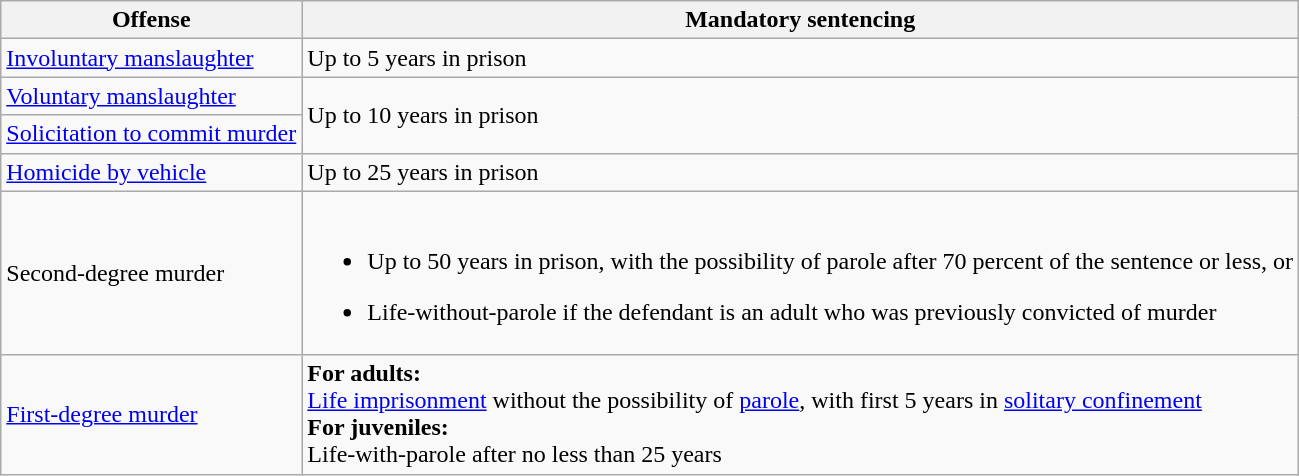<table class="wikitable">
<tr>
<th>Offense</th>
<th>Mandatory sentencing</th>
</tr>
<tr>
<td><a href='#'>Involuntary manslaughter</a></td>
<td>Up to 5 years in prison</td>
</tr>
<tr>
<td><a href='#'>Voluntary manslaughter</a></td>
<td rowspan="2">Up to 10 years in prison</td>
</tr>
<tr>
<td><a href='#'>Solicitation to commit murder</a></td>
</tr>
<tr>
<td><a href='#'>Homicide by vehicle</a></td>
<td>Up to 25 years in prison</td>
</tr>
<tr>
<td>Second-degree murder</td>
<td><br><ul><li>Up to 50 years in prison, with the possibility of parole after 70 percent of the sentence or less, or</li></ul><ul><li>Life-without-parole if the defendant is an adult who was previously convicted of murder</li></ul></td>
</tr>
<tr>
<td><a href='#'>First-degree murder</a></td>
<td><strong>For adults:</strong><br><a href='#'>Life imprisonment</a> without the possibility of <a href='#'>parole</a>, with first 5 years in <a href='#'>solitary confinement</a><br><strong>For juveniles:</strong><br>Life-with-parole after no less than 25 years</td>
</tr>
</table>
